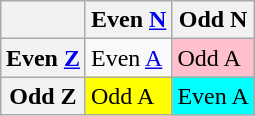<table align="right" class="wikitable">
<tr>
<th></th>
<th>Even <a href='#'>N</a></th>
<th>Odd N</th>
</tr>
<tr>
<th>Even <a href='#'>Z</a></th>
<td>Even <a href='#'>A</a></td>
<td bgcolor="pink">Odd A</td>
</tr>
<tr>
<th>Odd Z</th>
<td bgcolor="yellow">Odd A</td>
<td bgcolor="cyan">Even A</td>
</tr>
</table>
